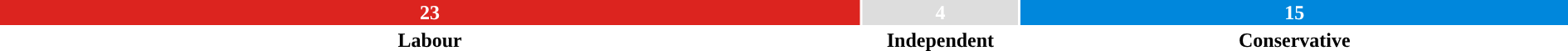<table style="width:100%; text-align:center;">
<tr style="color:white;">
<td style="background:#dc241f; width:55%"><strong>23</strong></td>
<td style="background:#dddddd; width:10%"><strong>4</strong></td>
<td style="background:#0087dc; width:35%;"><strong>15</strong></td>
</tr>
<tr>
<td><span><strong>Labour</strong></span></td>
<td><span><strong>Independent</strong></span></td>
<td><span><strong>Conservative</strong></span></td>
</tr>
</table>
